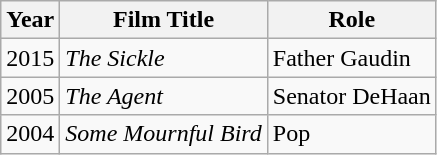<table class="wikitable">
<tr>
<th>Year</th>
<th>Film Title</th>
<th>Role</th>
</tr>
<tr>
<td>2015</td>
<td><em>The Sickle</em></td>
<td>Father Gaudin</td>
</tr>
<tr>
<td>2005</td>
<td><em>The Agent</em></td>
<td>Senator DeHaan</td>
</tr>
<tr>
<td>2004</td>
<td><em>Some Mournful Bird</em></td>
<td>Pop</td>
</tr>
</table>
